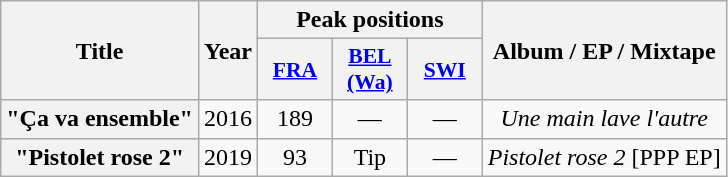<table class="wikitable plainrowheaders" style="text-align:center">
<tr>
<th scope="col" rowspan="2">Title</th>
<th scope="col" rowspan="2">Year</th>
<th scope="col" colspan="3">Peak positions</th>
<th scope="col" rowspan="2">Album / EP / Mixtape</th>
</tr>
<tr>
<th scope="col" style="width:3em;font-size:90%;"><a href='#'>FRA</a><br></th>
<th scope="col" style="width:3em;font-size:90%;"><a href='#'>BEL <br>(Wa)</a><br></th>
<th scope="col" style="width:3em;font-size:90%;"><a href='#'>SWI</a><br></th>
</tr>
<tr>
<th scope="row">"Ça va ensemble"</th>
<td>2016</td>
<td>189</td>
<td>—</td>
<td>—</td>
<td><em>Une main lave l'autre</em></td>
</tr>
<tr>
<th scope="row">"Pistolet rose 2"</th>
<td>2019</td>
<td>93</td>
<td>Tip</td>
<td>—</td>
<td><em>Pistolet rose 2</em> [PPP EP]</td>
</tr>
</table>
